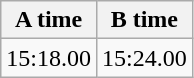<table class="wikitable" border="1" align="upright">
<tr>
<th>A time</th>
<th>B time</th>
</tr>
<tr>
<td>15:18.00</td>
<td>15:24.00</td>
</tr>
</table>
